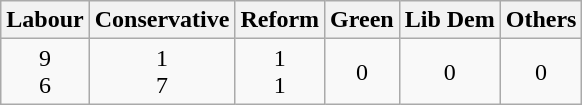<table class=wikitable>
<tr>
<th>Labour</th>
<th>Conservative</th>
<th>Reform</th>
<th>Green</th>
<th>Lib Dem</th>
<th>Others</th>
</tr>
<tr>
<td style=text-align:center>9<br>6</td>
<td style=text-align:center>1<br>7</td>
<td style=text-align:center>1<br>1</td>
<td style=text-align:center>0<br></td>
<td style=text-align:center>0<br></td>
<td style=text-align:center>0<br></td>
</tr>
</table>
